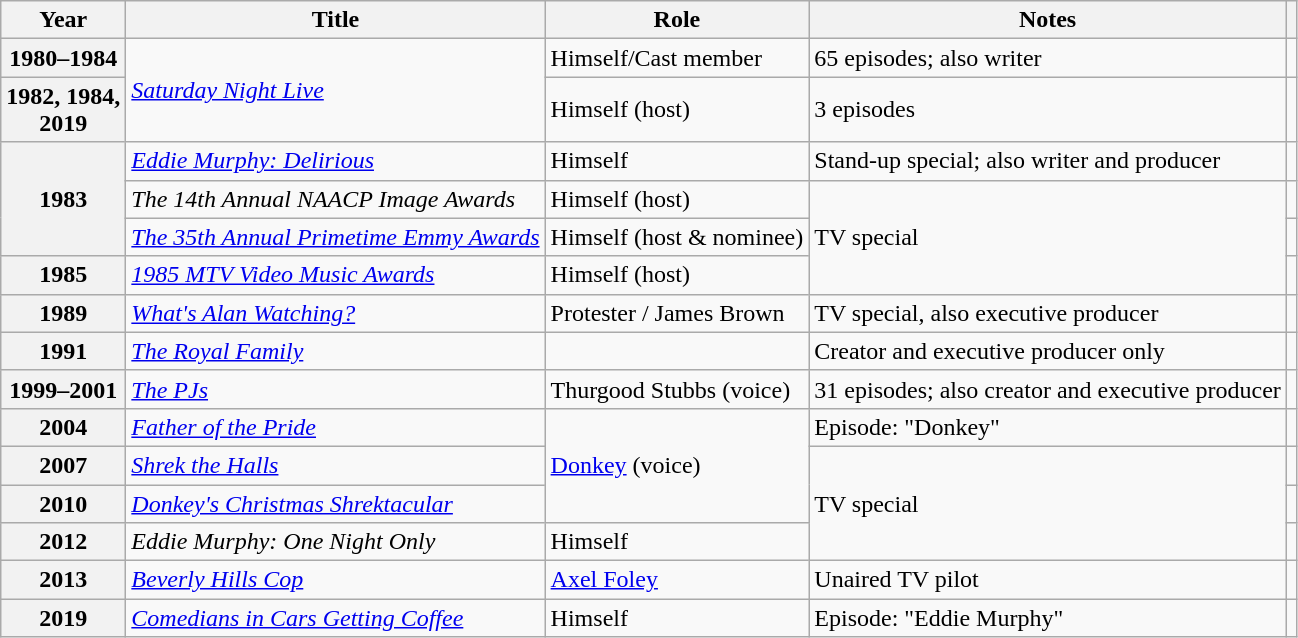<table class="wikitable plainrowheaders sortable">
<tr>
<th scope="col">Year</th>
<th scope="col">Title</th>
<th scope="col">Role</th>
<th scope="col" class="unsortable">Notes</th>
<th scope="col" class="unsortable"></th>
</tr>
<tr>
<th scope="row">1980–1984</th>
<td rowspan="2"><em><a href='#'>Saturday Night Live</a></em></td>
<td>Himself/Cast member</td>
<td>65 episodes; also writer</td>
<td style="text-align: center;"></td>
</tr>
<tr>
<th scope="row">1982, 1984,<br>2019</th>
<td>Himself (host)</td>
<td>3 episodes</td>
<td style="text-align: center;"></td>
</tr>
<tr>
<th scope="row" rowspan="3">1983</th>
<td><em><a href='#'>Eddie Murphy: Delirious</a></em></td>
<td>Himself</td>
<td>Stand-up special; also writer and producer</td>
<td style="text-align: center;"></td>
</tr>
<tr>
<td><em>The 14th Annual NAACP Image Awards</em></td>
<td>Himself (host)</td>
<td rowspan="3">TV special</td>
<td style="text-align: center;"></td>
</tr>
<tr>
<td><em><a href='#'>The 35th Annual Primetime Emmy Awards</a></em></td>
<td>Himself (host & nominee)</td>
<td style="text-align: center;"></td>
</tr>
<tr>
<th scope="row">1985</th>
<td><em><a href='#'>1985 MTV Video Music Awards</a></em></td>
<td>Himself (host)</td>
<td style="text-align: center;"></td>
</tr>
<tr>
<th scope="row">1989</th>
<td><em><a href='#'>What's Alan Watching?</a></em></td>
<td>Protester / James Brown</td>
<td>TV special, also executive producer</td>
<td style="text-align: center;"></td>
</tr>
<tr>
<th scope="row">1991</th>
<td><em><a href='#'>The Royal Family</a></em></td>
<td></td>
<td>Creator and executive producer only</td>
<td style="text-align: center;"></td>
</tr>
<tr>
<th scope="row">1999–2001</th>
<td><em><a href='#'>The PJs</a></em></td>
<td>Thurgood Stubbs (voice)</td>
<td>31 episodes; also creator and executive producer</td>
<td style="text-align: center;"></td>
</tr>
<tr>
<th scope="row">2004</th>
<td><em><a href='#'>Father of the Pride</a></em></td>
<td rowspan="3"><a href='#'>Donkey</a> (voice)</td>
<td>Episode: "Donkey"</td>
<td style="text-align: center;"></td>
</tr>
<tr>
<th scope="row">2007</th>
<td><em><a href='#'>Shrek the Halls</a></em></td>
<td rowspan="3">TV special</td>
<td style="text-align: center;"></td>
</tr>
<tr>
<th scope="row">2010</th>
<td><em><a href='#'>Donkey's Christmas Shrektacular</a></em></td>
<td style="text-align: center;"></td>
</tr>
<tr>
<th scope="row">2012</th>
<td><em>Eddie Murphy: One Night Only</em></td>
<td>Himself</td>
<td style="text-align: center;"></td>
</tr>
<tr>
<th scope="row">2013</th>
<td><em><a href='#'>Beverly Hills Cop</a></em></td>
<td><a href='#'>Axel Foley</a></td>
<td>Unaired TV pilot</td>
<td></td>
</tr>
<tr>
<th scope="row">2019</th>
<td><em><a href='#'>Comedians in Cars Getting Coffee</a></em></td>
<td>Himself</td>
<td>Episode: "Eddie Murphy"</td>
<td style="text-align: center;"></td>
</tr>
</table>
